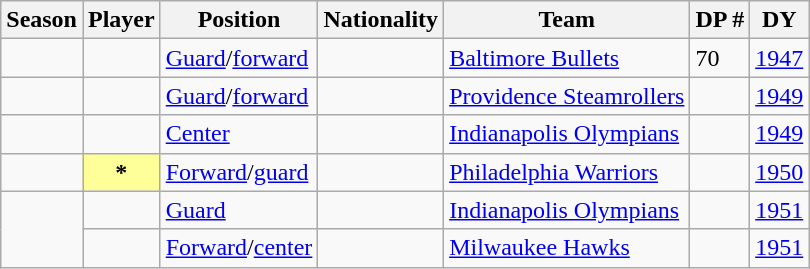<table class="wikitable plainrowheaders sortable" summary="Season (sortable), Player (sortable), Position (sortable), Nationality (sortable), Team (sortable), DP # (sortable) and DY (sortable)">
<tr>
<th scope="col">Season</th>
<th scope="col">Player</th>
<th scope="col">Position</th>
<th scope="col">Nationality</th>
<th scope="col">Team</th>
<th scope="col">DP #</th>
<th scope="col">DY</th>
</tr>
<tr>
<td></td>
<th scope="row" style="background-color:transparent;"></th>
<td><a href='#'>Guard</a>/<a href='#'>forward</a></td>
<td></td>
<td><a href='#'>Baltimore Bullets</a></td>
<td>70</td>
<td><a href='#'>1947</a></td>
</tr>
<tr>
<td></td>
<th scope="row" style="background-color:transparent;"></th>
<td><a href='#'>Guard</a>/<a href='#'>forward</a></td>
<td></td>
<td><a href='#'>Providence Steamrollers</a></td>
<td></td>
<td><a href='#'>1949</a></td>
</tr>
<tr>
<td></td>
<th scope="row" style="background-color:transparent;"></th>
<td><a href='#'>Center</a></td>
<td></td>
<td><a href='#'>Indianapolis Olympians</a></td>
<td></td>
<td><a href='#'>1949</a></td>
</tr>
<tr>
<td></td>
<th scope="row" style="background-color:#FFFF99">*</th>
<td><a href='#'>Forward</a>/<a href='#'>guard</a></td>
<td></td>
<td><a href='#'>Philadelphia Warriors</a></td>
<td></td>
<td><a href='#'>1950</a></td>
</tr>
<tr>
<td rowspan=2></td>
<th scope="row" style="background-color:transparent;"></th>
<td><a href='#'>Guard</a></td>
<td></td>
<td><a href='#'>Indianapolis Olympians</a></td>
<td></td>
<td><a href='#'>1951</a></td>
</tr>
<tr>
<th scope="row" style="background-color:transparent;"></th>
<td><a href='#'>Forward</a>/<a href='#'>center</a></td>
<td></td>
<td><a href='#'>Milwaukee Hawks</a></td>
<td></td>
<td><a href='#'>1951</a></td>
</tr>
</table>
